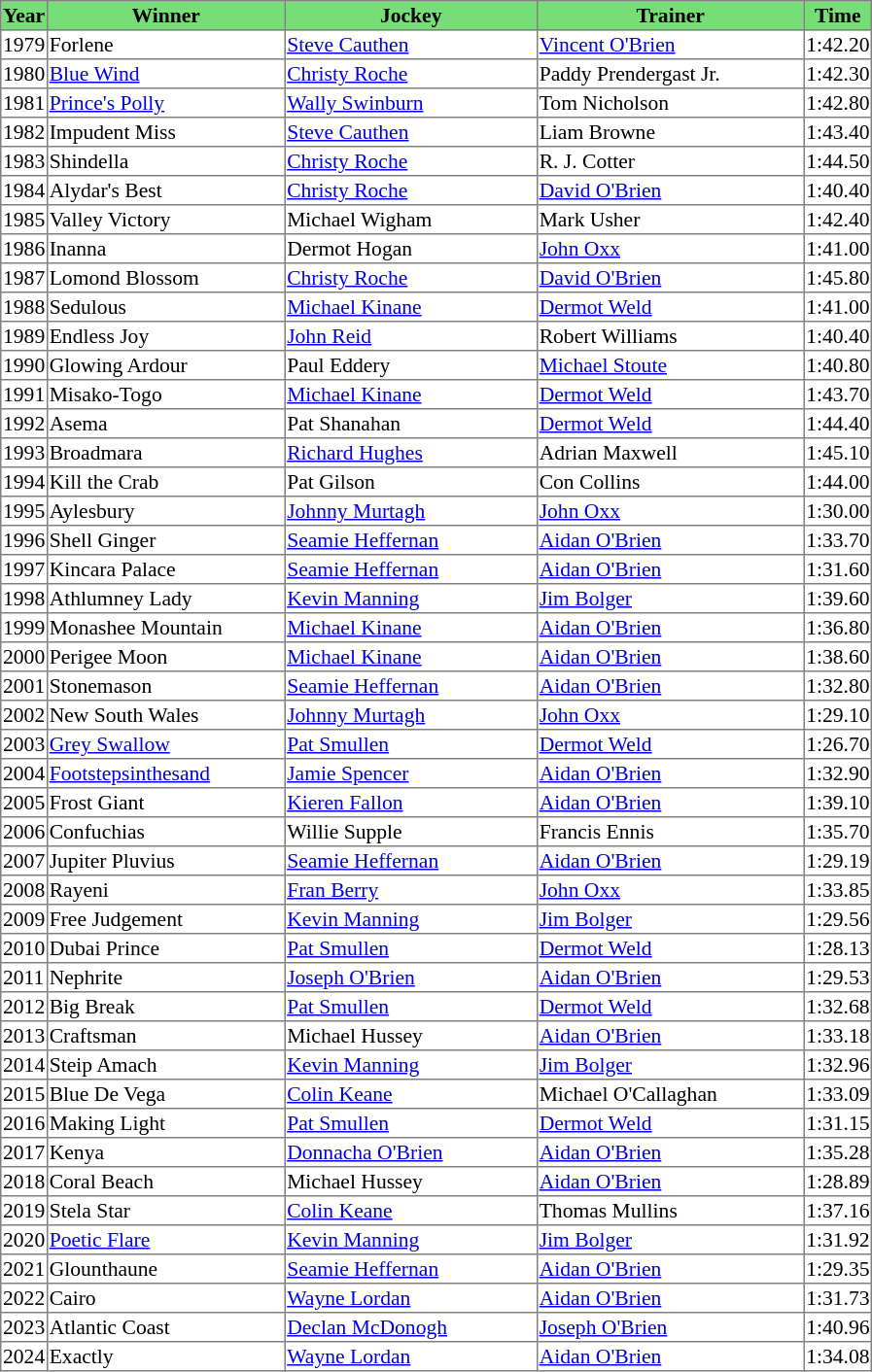<table class = "sortable" | border="1" style="border-collapse: collapse; font-size:90%">
<tr bgcolor="#77dd77" align="center">
<th>Year</th>
<th>Winner</th>
<th>Jockey</th>
<th>Trainer</th>
<th>Time</th>
</tr>
<tr>
<td>1979</td>
<td width=160px>Forlene</td>
<td width=170px><a href='#'>Steve Cauthen</a></td>
<td width=180px><a href='#'>Vincent O'Brien</a></td>
<td>1:42.20</td>
</tr>
<tr>
<td>1980</td>
<td><a href='#'>Blue Wind</a></td>
<td><a href='#'>Christy Roche</a></td>
<td>Paddy Prendergast Jr.</td>
<td>1:42.30</td>
</tr>
<tr>
<td>1981</td>
<td><a href='#'>Prince's Polly</a></td>
<td><a href='#'>Wally Swinburn</a></td>
<td>Tom Nicholson</td>
<td>1:42.80</td>
</tr>
<tr>
<td>1982</td>
<td>Impudent Miss</td>
<td><a href='#'>Steve Cauthen</a></td>
<td>Liam Browne</td>
<td>1:43.40</td>
</tr>
<tr>
<td>1983</td>
<td>Shindella</td>
<td><a href='#'>Christy Roche</a></td>
<td>R. J. Cotter</td>
<td>1:44.50</td>
</tr>
<tr>
<td>1984</td>
<td>Alydar's Best</td>
<td><a href='#'>Christy Roche</a></td>
<td><a href='#'>David O'Brien</a></td>
<td>1:40.40</td>
</tr>
<tr>
<td>1985</td>
<td>Valley Victory</td>
<td>Michael Wigham</td>
<td>Mark Usher</td>
<td>1:42.40</td>
</tr>
<tr>
<td>1986</td>
<td>Inanna</td>
<td>Dermot Hogan</td>
<td><a href='#'>John Oxx</a></td>
<td>1:41.00</td>
</tr>
<tr>
<td>1987</td>
<td>Lomond Blossom</td>
<td><a href='#'>Christy Roche</a></td>
<td><a href='#'>David O'Brien</a></td>
<td>1:45.80</td>
</tr>
<tr>
<td>1988</td>
<td>Sedulous</td>
<td><a href='#'>Michael Kinane</a></td>
<td><a href='#'>Dermot Weld</a></td>
<td>1:41.00</td>
</tr>
<tr>
<td>1989</td>
<td>Endless Joy</td>
<td><a href='#'>John Reid</a></td>
<td>Robert Williams</td>
<td>1:40.40</td>
</tr>
<tr>
<td>1990</td>
<td>Glowing Ardour</td>
<td>Paul Eddery</td>
<td><a href='#'>Michael Stoute</a></td>
<td>1:40.80</td>
</tr>
<tr>
<td>1991</td>
<td>Misako-Togo</td>
<td><a href='#'>Michael Kinane</a></td>
<td><a href='#'>Dermot Weld</a></td>
<td>1:43.70</td>
</tr>
<tr>
<td>1992</td>
<td>Asema</td>
<td>Pat Shanahan</td>
<td><a href='#'>Dermot Weld</a></td>
<td>1:44.40</td>
</tr>
<tr>
<td>1993</td>
<td>Broadmara</td>
<td><a href='#'>Richard Hughes</a></td>
<td>Adrian Maxwell</td>
<td>1:45.10</td>
</tr>
<tr>
<td>1994</td>
<td>Kill the Crab</td>
<td>Pat Gilson</td>
<td>Con Collins</td>
<td>1:44.00</td>
</tr>
<tr>
<td>1995</td>
<td>Aylesbury</td>
<td><a href='#'>Johnny Murtagh</a></td>
<td><a href='#'>John Oxx</a></td>
<td>1:30.00</td>
</tr>
<tr>
<td>1996</td>
<td>Shell Ginger</td>
<td><a href='#'>Seamie Heffernan</a></td>
<td><a href='#'>Aidan O'Brien</a></td>
<td>1:33.70</td>
</tr>
<tr>
<td>1997</td>
<td>Kincara Palace</td>
<td><a href='#'>Seamie Heffernan</a></td>
<td><a href='#'>Aidan O'Brien</a></td>
<td>1:31.60</td>
</tr>
<tr>
<td>1998</td>
<td>Athlumney Lady</td>
<td><a href='#'>Kevin Manning</a></td>
<td><a href='#'>Jim Bolger</a></td>
<td>1:39.60</td>
</tr>
<tr>
<td>1999</td>
<td>Monashee Mountain</td>
<td><a href='#'>Michael Kinane</a></td>
<td><a href='#'>Aidan O'Brien</a></td>
<td>1:36.80</td>
</tr>
<tr>
<td>2000</td>
<td>Perigee Moon</td>
<td><a href='#'>Michael Kinane</a></td>
<td><a href='#'>Aidan O'Brien</a></td>
<td>1:38.60</td>
</tr>
<tr>
<td>2001</td>
<td>Stonemason</td>
<td><a href='#'>Seamie Heffernan</a></td>
<td><a href='#'>Aidan O'Brien</a></td>
<td>1:32.80</td>
</tr>
<tr>
<td>2002</td>
<td>New South Wales</td>
<td><a href='#'>Johnny Murtagh</a></td>
<td><a href='#'>John Oxx</a></td>
<td>1:29.10</td>
</tr>
<tr>
<td>2003</td>
<td><a href='#'>Grey Swallow</a></td>
<td><a href='#'>Pat Smullen</a></td>
<td><a href='#'>Dermot Weld</a></td>
<td>1:26.70</td>
</tr>
<tr>
<td>2004</td>
<td><a href='#'>Footstepsinthesand</a></td>
<td><a href='#'>Jamie Spencer</a></td>
<td><a href='#'>Aidan O'Brien</a></td>
<td>1:32.90</td>
</tr>
<tr>
<td>2005</td>
<td>Frost Giant</td>
<td><a href='#'>Kieren Fallon</a></td>
<td><a href='#'>Aidan O'Brien</a></td>
<td>1:39.10</td>
</tr>
<tr>
<td>2006</td>
<td>Confuchias</td>
<td>Willie Supple</td>
<td>Francis Ennis</td>
<td>1:35.70</td>
</tr>
<tr>
<td>2007</td>
<td>Jupiter Pluvius</td>
<td><a href='#'>Seamie Heffernan</a></td>
<td><a href='#'>Aidan O'Brien</a></td>
<td>1:29.19</td>
</tr>
<tr>
<td>2008</td>
<td>Rayeni</td>
<td><a href='#'>Fran Berry</a></td>
<td><a href='#'>John Oxx</a></td>
<td>1:33.85</td>
</tr>
<tr>
<td>2009</td>
<td>Free Judgement</td>
<td><a href='#'>Kevin Manning</a></td>
<td><a href='#'>Jim Bolger</a></td>
<td>1:29.56</td>
</tr>
<tr>
<td>2010</td>
<td>Dubai Prince</td>
<td><a href='#'>Pat Smullen</a></td>
<td><a href='#'>Dermot Weld</a></td>
<td>1:28.13</td>
</tr>
<tr>
<td>2011</td>
<td>Nephrite</td>
<td><a href='#'>Joseph O'Brien</a></td>
<td><a href='#'>Aidan O'Brien</a></td>
<td>1:29.53</td>
</tr>
<tr>
<td>2012</td>
<td>Big Break</td>
<td><a href='#'>Pat Smullen</a></td>
<td><a href='#'>Dermot Weld</a></td>
<td>1:32.68</td>
</tr>
<tr>
<td>2013</td>
<td>Craftsman</td>
<td>Michael Hussey</td>
<td><a href='#'>Aidan O'Brien</a></td>
<td>1:33.18</td>
</tr>
<tr>
<td>2014</td>
<td>Steip Amach</td>
<td><a href='#'>Kevin Manning</a></td>
<td><a href='#'>Jim Bolger</a></td>
<td>1:32.96</td>
</tr>
<tr>
<td>2015</td>
<td>Blue De Vega</td>
<td><a href='#'>Colin Keane</a></td>
<td>Michael O'Callaghan</td>
<td>1:33.09</td>
</tr>
<tr>
<td>2016</td>
<td>Making Light</td>
<td><a href='#'>Pat Smullen</a></td>
<td><a href='#'>Dermot Weld</a></td>
<td>1:31.15</td>
</tr>
<tr>
<td>2017</td>
<td>Kenya</td>
<td><a href='#'>Donnacha O'Brien</a></td>
<td><a href='#'>Aidan O'Brien</a></td>
<td>1:35.28</td>
</tr>
<tr>
<td>2018</td>
<td>Coral Beach</td>
<td>Michael Hussey</td>
<td><a href='#'>Aidan O'Brien</a></td>
<td>1:28.89</td>
</tr>
<tr>
<td>2019</td>
<td>Stela Star</td>
<td><a href='#'>Colin Keane</a></td>
<td>Thomas Mullins</td>
<td>1:37.16</td>
</tr>
<tr>
<td>2020</td>
<td><a href='#'>Poetic Flare</a></td>
<td><a href='#'>Kevin Manning</a></td>
<td><a href='#'>Jim Bolger</a></td>
<td>1:31.92</td>
</tr>
<tr>
<td>2021</td>
<td>Glounthaune</td>
<td><a href='#'>Seamie Heffernan</a></td>
<td><a href='#'>Aidan O'Brien</a></td>
<td>1:29.35</td>
</tr>
<tr>
<td>2022</td>
<td>Cairo</td>
<td><a href='#'>Wayne Lordan</a></td>
<td><a href='#'>Aidan O'Brien</a></td>
<td>1:31.73</td>
</tr>
<tr>
<td>2023</td>
<td>Atlantic Coast</td>
<td><a href='#'>Declan McDonogh</a></td>
<td><a href='#'>Joseph O'Brien</a></td>
<td>1:40.96</td>
</tr>
<tr>
<td>2024</td>
<td>Exactly</td>
<td><a href='#'>Wayne Lordan</a></td>
<td><a href='#'>Aidan O'Brien</a></td>
<td>1:34.08</td>
</tr>
</table>
